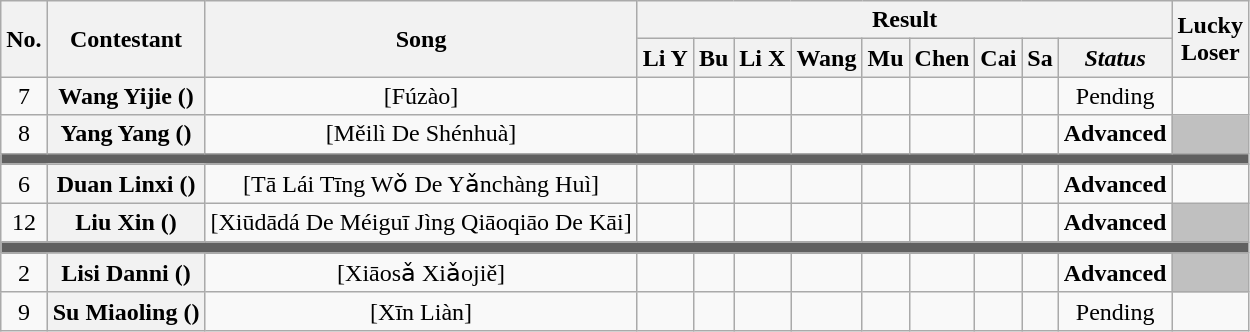<table class="wikitable plainrowheaders" style="text-align:center;">
<tr>
<th scope="col" rowspan="2">No.</th>
<th scope="col" rowspan="2">Contestant</th>
<th scope="col" rowspan="2">Song</th>
<th scope="col" colspan="9">Result</th>
<th scope="col" rowspan="2">Lucky<br>Loser</th>
</tr>
<tr>
<th scope="col">Li Y</th>
<th scope="col">Bu</th>
<th scope="col">Li X</th>
<th scope="col">Wang</th>
<th scope="col">Mu</th>
<th scope="col">Chen</th>
<th scope="col">Cai</th>
<th scope="col">Sa</th>
<th scope="col"><em>Status</em></th>
</tr>
<tr>
<td>7</td>
<th scope="row">Wang Yijie ()</th>
<td> [Fúzào]</td>
<td></td>
<td></td>
<td></td>
<td></td>
<td></td>
<td></td>
<td></td>
<td></td>
<td>Pending</td>
<td></td>
</tr>
<tr>
<td>8</td>
<th scope="row">Yang Yang ()</th>
<td> [Měilì De Shénhuà]</td>
<td></td>
<td></td>
<td></td>
<td></td>
<td></td>
<td></td>
<td></td>
<td></td>
<td><strong>Advanced</strong></td>
<td style = "background:#C0C0C0;"></td>
</tr>
<tr style = "background:#606060; height: 2pt">
<td colspan = "13"></td>
</tr>
<tr>
<td>6</td>
<th scope="row">Duan Linxi ()</th>
<td> [Tā Lái Tīng Wǒ De Yǎnchàng Huì]</td>
<td></td>
<td></td>
<td></td>
<td></td>
<td></td>
<td></td>
<td></td>
<td></td>
<td><strong>Advanced</strong></td>
<td></td>
</tr>
<tr>
<td>12</td>
<th scope="row">Liu Xin ()</th>
<td> [Xiūdādá De Méiguī Jìng Qiāoqiāo De Kāi]</td>
<td></td>
<td></td>
<td></td>
<td></td>
<td></td>
<td></td>
<td></td>
<td></td>
<td><strong>Advanced</strong></td>
<td style = "background:#C0C0C0;"></td>
</tr>
<tr style = "background:#606060; height: 2pt">
<td colspan = "13"></td>
</tr>
<tr>
<td>2</td>
<th scope="row">Lisi Danni ()</th>
<td> [Xiāosǎ Xiǎojiě]</td>
<td></td>
<td></td>
<td></td>
<td></td>
<td></td>
<td></td>
<td></td>
<td></td>
<td><strong>Advanced</strong></td>
<td style = "background:#C0C0C0;"></td>
</tr>
<tr>
<td>9</td>
<th scope="row">Su Miaoling ()</th>
<td> [Xīn Liàn]</td>
<td></td>
<td></td>
<td></td>
<td></td>
<td></td>
<td></td>
<td></td>
<td></td>
<td>Pending</td>
<td></td>
</tr>
</table>
